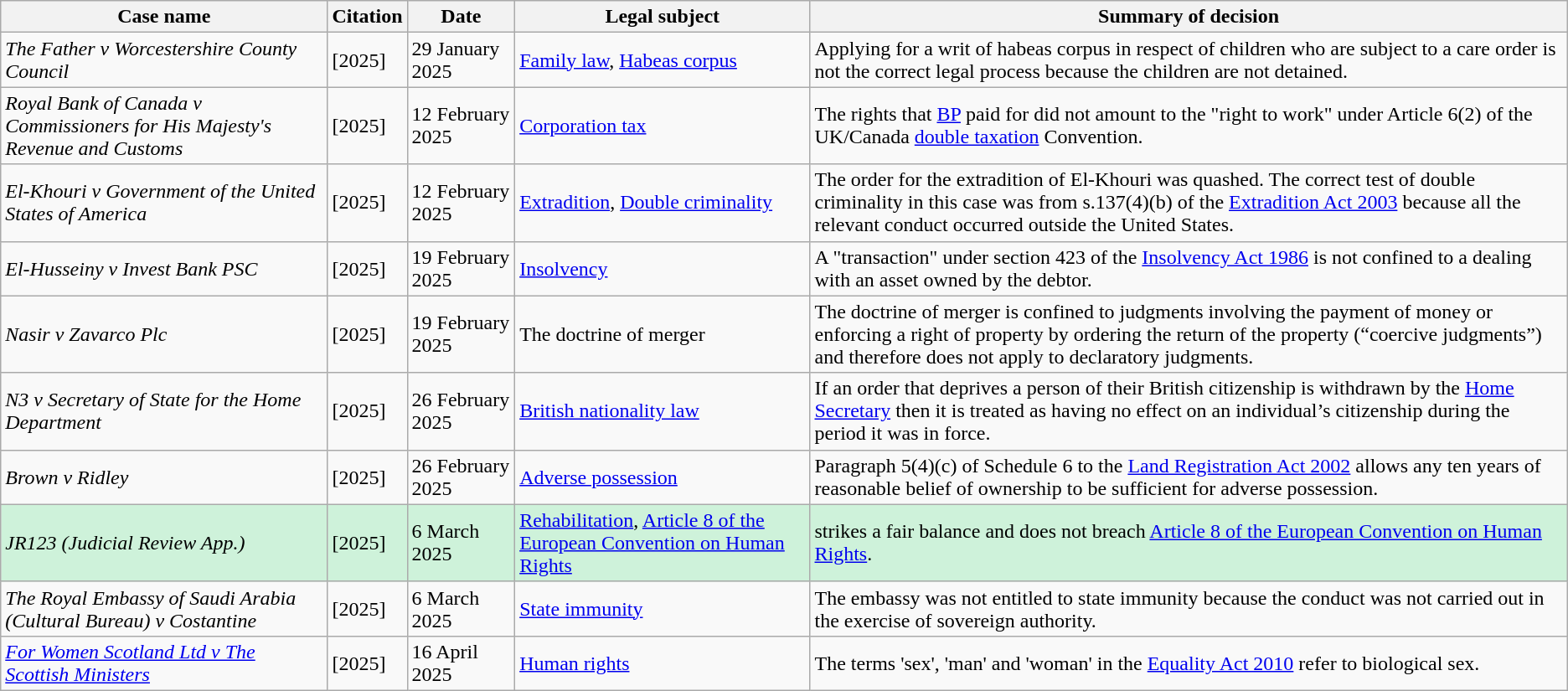<table class="wikitable sortable">
<tr>
<th scope=col>Case name</th>
<th scope=col>Citation</th>
<th scope=col>Date</th>
<th scope=col>Legal subject</th>
<th scope=col>Summary of decision</th>
</tr>
<tr>
<td><em>The Father v Worcestershire County Council</em></td>
<td>[2025] </td>
<td>29 January 2025</td>
<td><a href='#'>Family law</a>, <a href='#'>Habeas corpus</a></td>
<td>Applying for a writ of habeas corpus in respect of children who are subject to a care order is not the correct legal process because the children are not detained.</td>
</tr>
<tr>
<td><em>Royal Bank of Canada v Commissioners for His Majesty's Revenue and Customs</em></td>
<td>[2025] </td>
<td>12 February 2025</td>
<td><a href='#'>Corporation tax</a></td>
<td>The rights that <a href='#'>BP</a> paid for did not amount to the "right to work" under Article 6(2) of the UK/Canada <a href='#'>double taxation</a> Convention.</td>
</tr>
<tr>
<td><em>El-Khouri v Government of the United States of America</em></td>
<td>[2025] </td>
<td>12 February 2025</td>
<td><a href='#'>Extradition</a>, <a href='#'>Double criminality</a></td>
<td>The order for the extradition of El-Khouri was quashed. The correct test of double criminality in this case was from s.137(4)(b) of the <a href='#'>Extradition Act 2003</a> because all the relevant conduct occurred outside the United States.</td>
</tr>
<tr>
<td><em>El-Husseiny v Invest Bank PSC</em></td>
<td>[2025] </td>
<td>19 February 2025</td>
<td><a href='#'>Insolvency</a></td>
<td>A "transaction" under section 423 of the <a href='#'>Insolvency Act 1986</a> is not confined to a dealing with an asset owned by the debtor.</td>
</tr>
<tr>
<td><em>Nasir v Zavarco Plc</em></td>
<td>[2025] </td>
<td>19 February 2025</td>
<td>The doctrine of merger</td>
<td>The doctrine of merger is confined to judgments involving the payment of money or enforcing a right of property by ordering the return of the property (“coercive judgments”) and therefore does not apply to declaratory judgments.</td>
</tr>
<tr>
<td><em>N3 v Secretary of State for the Home Department</em></td>
<td>[2025] </td>
<td>26 February 2025</td>
<td><a href='#'>British nationality law</a></td>
<td>If an order that deprives a person of their British citizenship is withdrawn by the <a href='#'>Home Secretary</a> then it is treated as having no effect on an individual’s citizenship during the period it was in force.</td>
</tr>
<tr>
<td><em>Brown v Ridley</em></td>
<td>[2025] </td>
<td>26 February 2025</td>
<td><a href='#'>Adverse possession</a></td>
<td>Paragraph 5(4)(c) of Schedule 6 to the <a href='#'>Land Registration Act 2002</a> allows any ten years of reasonable belief of ownership to be sufficient for adverse possession.</td>
</tr>
<tr>
<td bgcolor=#CEF2DA><em>JR123 (Judicial Review App.)</em></td>
<td bgcolor=#CEF2DA>[2025] </td>
<td bgcolor=#CEF2DA>6 March 2025</td>
<td bgcolor=#CEF2DA><a href='#'>Rehabilitation</a>, <a href='#'>Article 8 of the European Convention on Human Rights</a></td>
<td bgcolor=#CEF2DA> strikes a fair balance and does not breach <a href='#'>Article 8 of the European Convention on Human Rights</a>.</td>
</tr>
<tr>
<td><em>The Royal Embassy of Saudi Arabia (Cultural Bureau) v Costantine</em></td>
<td>[2025] </td>
<td>6 March 2025</td>
<td><a href='#'>State immunity</a></td>
<td>The embassy was not entitled to state immunity because the conduct was not carried out in the exercise of sovereign authority.</td>
</tr>
<tr>
<td><em><a href='#'>For Women Scotland Ltd v The Scottish Ministers</a></em></td>
<td>[2025] </td>
<td>16 April 2025</td>
<td><a href='#'>Human rights</a></td>
<td>The terms 'sex', 'man' and 'woman' in the <a href='#'>Equality Act 2010</a> refer to biological sex.</td>
</tr>
</table>
